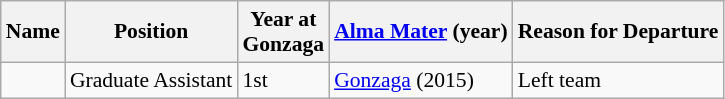<table class="wikitable sortable" style="font-size:90%;" border="1">
<tr>
<th>Name</th>
<th>Position</th>
<th>Year at<br>Gonzaga</th>
<th><a href='#'>Alma Mater</a> (year)</th>
<th ! class="unsortable">Reason for Departure</th>
</tr>
<tr>
<td></td>
<td>Graduate Assistant</td>
<td>1st</td>
<td><a href='#'>Gonzaga</a> (2015)</td>
<td>Left team</td>
</tr>
</table>
